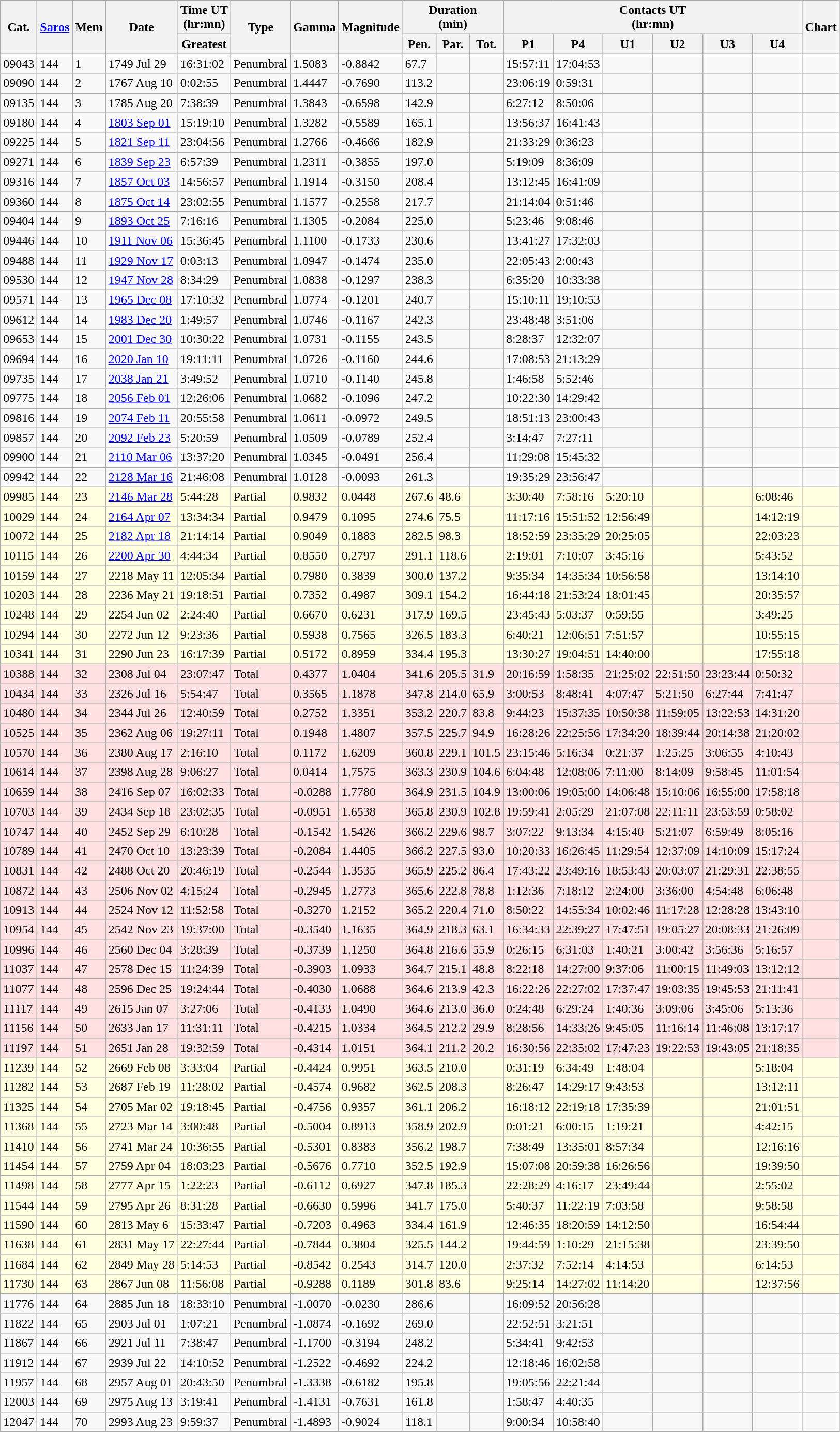<table class=wikitable>
<tr>
<th rowspan=2>Cat.</th>
<th rowspan=2><a href='#'>Saros</a></th>
<th rowspan=2>Mem</th>
<th rowspan=2>Date</th>
<th>Time UT<br>(hr:mn)</th>
<th rowspan=2>Type</th>
<th rowspan=2>Gamma</th>
<th rowspan=2>Magnitude</th>
<th colspan=3>Duration<br>(min)</th>
<th colspan=6>Contacts UT<br>(hr:mn)</th>
<th rowspan=2>Chart</th>
</tr>
<tr>
<th>Greatest</th>
<th>Pen.</th>
<th>Par.</th>
<th>Tot.</th>
<th>P1</th>
<th>P4</th>
<th>U1</th>
<th>U2</th>
<th>U3</th>
<th>U4</th>
</tr>
<tr>
<td>09043</td>
<td>144</td>
<td>1</td>
<td>1749 Jul 29</td>
<td>16:31:02</td>
<td>Penumbral</td>
<td>1.5083</td>
<td>-0.8842</td>
<td>67.7</td>
<td></td>
<td></td>
<td>15:57:11</td>
<td>17:04:53</td>
<td></td>
<td></td>
<td></td>
<td></td>
<td></td>
</tr>
<tr>
<td>09090</td>
<td>144</td>
<td>2</td>
<td>1767 Aug 10</td>
<td>0:02:55</td>
<td>Penumbral</td>
<td>1.4447</td>
<td>-0.7690</td>
<td>113.2</td>
<td></td>
<td></td>
<td>23:06:19</td>
<td>0:59:31</td>
<td></td>
<td></td>
<td></td>
<td></td>
<td></td>
</tr>
<tr>
<td>09135</td>
<td>144</td>
<td>3</td>
<td>1785 Aug 20</td>
<td>7:38:39</td>
<td>Penumbral</td>
<td>1.3843</td>
<td>-0.6598</td>
<td>142.9</td>
<td></td>
<td></td>
<td>6:27:12</td>
<td>8:50:06</td>
<td></td>
<td></td>
<td></td>
<td></td>
<td></td>
</tr>
<tr>
<td>09180</td>
<td>144</td>
<td>4</td>
<td><a href='#'>1803 Sep 01</a></td>
<td>15:19:10</td>
<td>Penumbral</td>
<td>1.3282</td>
<td>-0.5589</td>
<td>165.1</td>
<td></td>
<td></td>
<td>13:56:37</td>
<td>16:41:43</td>
<td></td>
<td></td>
<td></td>
<td></td>
<td></td>
</tr>
<tr>
<td>09225</td>
<td>144</td>
<td>5</td>
<td><a href='#'>1821 Sep 11</a></td>
<td>23:04:56</td>
<td>Penumbral</td>
<td>1.2766</td>
<td>-0.4666</td>
<td>182.9</td>
<td></td>
<td></td>
<td>21:33:29</td>
<td>0:36:23</td>
<td></td>
<td></td>
<td></td>
<td></td>
<td></td>
</tr>
<tr>
<td>09271</td>
<td>144</td>
<td>6</td>
<td><a href='#'>1839 Sep 23</a></td>
<td>6:57:39</td>
<td>Penumbral</td>
<td>1.2311</td>
<td>-0.3855</td>
<td>197.0</td>
<td></td>
<td></td>
<td>5:19:09</td>
<td>8:36:09</td>
<td></td>
<td></td>
<td></td>
<td></td>
<td></td>
</tr>
<tr>
<td>09316</td>
<td>144</td>
<td>7</td>
<td><a href='#'>1857 Oct 03</a></td>
<td>14:56:57</td>
<td>Penumbral</td>
<td>1.1914</td>
<td>-0.3150</td>
<td>208.4</td>
<td></td>
<td></td>
<td>13:12:45</td>
<td>16:41:09</td>
<td></td>
<td></td>
<td></td>
<td></td>
<td></td>
</tr>
<tr>
<td>09360</td>
<td>144</td>
<td>8</td>
<td><a href='#'>1875 Oct 14</a></td>
<td>23:02:55</td>
<td>Penumbral</td>
<td>1.1577</td>
<td>-0.2558</td>
<td>217.7</td>
<td></td>
<td></td>
<td>21:14:04</td>
<td>0:51:46</td>
<td></td>
<td></td>
<td></td>
<td></td>
<td></td>
</tr>
<tr>
<td>09404</td>
<td>144</td>
<td>9</td>
<td><a href='#'>1893 Oct 25</a></td>
<td>7:16:16</td>
<td>Penumbral</td>
<td>1.1305</td>
<td>-0.2084</td>
<td>225.0</td>
<td></td>
<td></td>
<td>5:23:46</td>
<td>9:08:46</td>
<td></td>
<td></td>
<td></td>
<td></td>
<td></td>
</tr>
<tr>
<td>09446</td>
<td>144</td>
<td>10</td>
<td><a href='#'>1911 Nov 06</a></td>
<td>15:36:45</td>
<td>Penumbral</td>
<td>1.1100</td>
<td>-0.1733</td>
<td>230.6</td>
<td></td>
<td></td>
<td>13:41:27</td>
<td>17:32:03</td>
<td></td>
<td></td>
<td></td>
<td></td>
<td></td>
</tr>
<tr>
<td>09488</td>
<td>144</td>
<td>11</td>
<td><a href='#'>1929 Nov 17</a></td>
<td>0:03:13</td>
<td>Penumbral</td>
<td>1.0947</td>
<td>-0.1474</td>
<td>235.0</td>
<td></td>
<td></td>
<td>22:05:43</td>
<td>2:00:43</td>
<td></td>
<td></td>
<td></td>
<td></td>
<td></td>
</tr>
<tr>
<td>09530</td>
<td>144</td>
<td>12</td>
<td><a href='#'>1947 Nov 28</a></td>
<td>8:34:29</td>
<td>Penumbral</td>
<td>1.0838</td>
<td>-0.1297</td>
<td>238.3</td>
<td></td>
<td></td>
<td>6:35:20</td>
<td>10:33:38</td>
<td></td>
<td></td>
<td></td>
<td></td>
<td></td>
</tr>
<tr>
<td>09571</td>
<td>144</td>
<td>13</td>
<td><a href='#'>1965 Dec 08</a></td>
<td>17:10:32</td>
<td>Penumbral</td>
<td>1.0774</td>
<td>-0.1201</td>
<td>240.7</td>
<td></td>
<td></td>
<td>15:10:11</td>
<td>19:10:53</td>
<td></td>
<td></td>
<td></td>
<td></td>
<td></td>
</tr>
<tr>
<td>09612</td>
<td>144</td>
<td>14</td>
<td><a href='#'>1983 Dec 20</a></td>
<td>1:49:57</td>
<td>Penumbral</td>
<td>1.0746</td>
<td>-0.1167</td>
<td>242.3</td>
<td></td>
<td></td>
<td>23:48:48</td>
<td>3:51:06</td>
<td></td>
<td></td>
<td></td>
<td></td>
<td></td>
</tr>
<tr>
<td>09653</td>
<td>144</td>
<td>15</td>
<td><a href='#'>2001 Dec 30</a></td>
<td>10:30:22</td>
<td>Penumbral</td>
<td>1.0731</td>
<td>-0.1155</td>
<td>243.5</td>
<td></td>
<td></td>
<td>8:28:37</td>
<td>12:32:07</td>
<td></td>
<td></td>
<td></td>
<td></td>
<td></td>
</tr>
<tr>
<td>09694</td>
<td>144</td>
<td>16</td>
<td><a href='#'>2020 Jan 10</a></td>
<td>19:11:11</td>
<td>Penumbral</td>
<td>1.0726</td>
<td>-0.1160</td>
<td>244.6</td>
<td></td>
<td></td>
<td>17:08:53</td>
<td>21:13:29</td>
<td></td>
<td></td>
<td></td>
<td></td>
<td></td>
</tr>
<tr>
<td>09735</td>
<td>144</td>
<td>17</td>
<td><a href='#'>2038 Jan 21</a></td>
<td>3:49:52</td>
<td>Penumbral</td>
<td>1.0710</td>
<td>-0.1140</td>
<td>245.8</td>
<td></td>
<td></td>
<td>1:46:58</td>
<td>5:52:46</td>
<td></td>
<td></td>
<td></td>
<td></td>
<td></td>
</tr>
<tr>
<td>09775</td>
<td>144</td>
<td>18</td>
<td><a href='#'>2056 Feb 01</a></td>
<td>12:26:06</td>
<td>Penumbral</td>
<td>1.0682</td>
<td>-0.1096</td>
<td>247.2</td>
<td></td>
<td></td>
<td>10:22:30</td>
<td>14:29:42</td>
<td></td>
<td></td>
<td></td>
<td></td>
<td></td>
</tr>
<tr>
<td>09816</td>
<td>144</td>
<td>19</td>
<td><a href='#'>2074 Feb 11</a></td>
<td>20:55:58</td>
<td>Penumbral</td>
<td>1.0611</td>
<td>-0.0972</td>
<td>249.5</td>
<td></td>
<td></td>
<td>18:51:13</td>
<td>23:00:43</td>
<td></td>
<td></td>
<td></td>
<td></td>
<td></td>
</tr>
<tr>
<td>09857</td>
<td>144</td>
<td>20</td>
<td><a href='#'>2092 Feb 23</a></td>
<td>5:20:59</td>
<td>Penumbral</td>
<td>1.0509</td>
<td>-0.0789</td>
<td>252.4</td>
<td></td>
<td></td>
<td>3:14:47</td>
<td>7:27:11</td>
<td></td>
<td></td>
<td></td>
<td></td>
<td></td>
</tr>
<tr>
<td>09900</td>
<td>144</td>
<td>21</td>
<td><a href='#'>2110 Mar 06</a></td>
<td>13:37:20</td>
<td>Penumbral</td>
<td>1.0345</td>
<td>-0.0491</td>
<td>256.4</td>
<td></td>
<td></td>
<td>11:29:08</td>
<td>15:45:32</td>
<td></td>
<td></td>
<td></td>
<td></td>
<td></td>
</tr>
<tr>
<td>09942</td>
<td>144</td>
<td>22</td>
<td><a href='#'>2128 Mar 16</a></td>
<td>21:46:08</td>
<td>Penumbral</td>
<td>1.0128</td>
<td>-0.0093</td>
<td>261.3</td>
<td></td>
<td></td>
<td>19:35:29</td>
<td>23:56:47</td>
<td></td>
<td></td>
<td></td>
<td></td>
<td></td>
</tr>
<tr bgcolor=#ffffe0>
<td>09985</td>
<td>144</td>
<td>23</td>
<td><a href='#'>2146 Mar 28</a></td>
<td>5:44:28</td>
<td>Partial</td>
<td>0.9832</td>
<td>0.0448</td>
<td>267.6</td>
<td>48.6</td>
<td></td>
<td>3:30:40</td>
<td>7:58:16</td>
<td>5:20:10</td>
<td></td>
<td></td>
<td>6:08:46</td>
<td></td>
</tr>
<tr bgcolor=#ffffe0>
<td>10029</td>
<td>144</td>
<td>24</td>
<td><a href='#'>2164 Apr 07</a></td>
<td>13:34:34</td>
<td>Partial</td>
<td>0.9479</td>
<td>0.1095</td>
<td>274.6</td>
<td>75.5</td>
<td></td>
<td>11:17:16</td>
<td>15:51:52</td>
<td>12:56:49</td>
<td></td>
<td></td>
<td>14:12:19</td>
<td></td>
</tr>
<tr bgcolor=#ffffe0>
<td>10072</td>
<td>144</td>
<td>25</td>
<td><a href='#'>2182 Apr 18</a></td>
<td>21:14:14</td>
<td>Partial</td>
<td>0.9049</td>
<td>0.1883</td>
<td>282.5</td>
<td>98.3</td>
<td></td>
<td>18:52:59</td>
<td>23:35:29</td>
<td>20:25:05</td>
<td></td>
<td></td>
<td>22:03:23</td>
<td></td>
</tr>
<tr bgcolor=#ffffe0>
<td>10115</td>
<td>144</td>
<td>26</td>
<td><a href='#'>2200 Apr 30</a></td>
<td>4:44:34</td>
<td>Partial</td>
<td>0.8550</td>
<td>0.2797</td>
<td>291.1</td>
<td>118.6</td>
<td></td>
<td>2:19:01</td>
<td>7:10:07</td>
<td>3:45:16</td>
<td></td>
<td></td>
<td>5:43:52</td>
<td></td>
</tr>
<tr bgcolor=#ffffe0>
<td>10159</td>
<td>144</td>
<td>27</td>
<td>2218 May 11</td>
<td>12:05:34</td>
<td>Partial</td>
<td>0.7980</td>
<td>0.3839</td>
<td>300.0</td>
<td>137.2</td>
<td></td>
<td>9:35:34</td>
<td>14:35:34</td>
<td>10:56:58</td>
<td></td>
<td></td>
<td>13:14:10</td>
<td></td>
</tr>
<tr bgcolor=#ffffe0>
<td>10203</td>
<td>144</td>
<td>28</td>
<td>2236 May 21</td>
<td>19:18:51</td>
<td>Partial</td>
<td>0.7352</td>
<td>0.4987</td>
<td>309.1</td>
<td>154.2</td>
<td></td>
<td>16:44:18</td>
<td>21:53:24</td>
<td>18:01:45</td>
<td></td>
<td></td>
<td>20:35:57</td>
<td></td>
</tr>
<tr bgcolor=#ffffe0>
<td>10248</td>
<td>144</td>
<td>29</td>
<td>2254 Jun 02</td>
<td>2:24:40</td>
<td>Partial</td>
<td>0.6670</td>
<td>0.6231</td>
<td>317.9</td>
<td>169.5</td>
<td></td>
<td>23:45:43</td>
<td>5:03:37</td>
<td>0:59:55</td>
<td></td>
<td></td>
<td>3:49:25</td>
<td></td>
</tr>
<tr bgcolor=#ffffe0>
<td>10294</td>
<td>144</td>
<td>30</td>
<td>2272 Jun 12</td>
<td>9:23:36</td>
<td>Partial</td>
<td>0.5938</td>
<td>0.7565</td>
<td>326.5</td>
<td>183.3</td>
<td></td>
<td>6:40:21</td>
<td>12:06:51</td>
<td>7:51:57</td>
<td></td>
<td></td>
<td>10:55:15</td>
<td></td>
</tr>
<tr bgcolor=#ffffe0>
<td>10341</td>
<td>144</td>
<td>31</td>
<td>2290 Jun 23</td>
<td>16:17:39</td>
<td>Partial</td>
<td>0.5172</td>
<td>0.8959</td>
<td>334.4</td>
<td>195.3</td>
<td></td>
<td>13:30:27</td>
<td>19:04:51</td>
<td>14:40:00</td>
<td></td>
<td></td>
<td>17:55:18</td>
<td></td>
</tr>
<tr bgcolor=#ffe0e0>
<td>10388</td>
<td>144</td>
<td>32</td>
<td>2308 Jul 04</td>
<td>23:07:47</td>
<td>Total</td>
<td>0.4377</td>
<td>1.0404</td>
<td>341.6</td>
<td>205.5</td>
<td>31.9</td>
<td>20:16:59</td>
<td>1:58:35</td>
<td>21:25:02</td>
<td>22:51:50</td>
<td>23:23:44</td>
<td>0:50:32</td>
<td></td>
</tr>
<tr bgcolor=#ffe0e0>
<td>10434</td>
<td>144</td>
<td>33</td>
<td>2326 Jul 16</td>
<td>5:54:47</td>
<td>Total</td>
<td>0.3565</td>
<td>1.1878</td>
<td>347.8</td>
<td>214.0</td>
<td>65.9</td>
<td>3:00:53</td>
<td>8:48:41</td>
<td>4:07:47</td>
<td>5:21:50</td>
<td>6:27:44</td>
<td>7:41:47</td>
<td></td>
</tr>
<tr bgcolor=#ffe0e0>
<td>10480</td>
<td>144</td>
<td>34</td>
<td>2344 Jul 26</td>
<td>12:40:59</td>
<td>Total</td>
<td>0.2752</td>
<td>1.3351</td>
<td>353.2</td>
<td>220.7</td>
<td>83.8</td>
<td>9:44:23</td>
<td>15:37:35</td>
<td>10:50:38</td>
<td>11:59:05</td>
<td>13:22:53</td>
<td>14:31:20</td>
<td></td>
</tr>
<tr bgcolor=#ffe0e0>
<td>10525</td>
<td>144</td>
<td>35</td>
<td>2362 Aug 06</td>
<td>19:27:11</td>
<td>Total</td>
<td>0.1948</td>
<td>1.4807</td>
<td>357.5</td>
<td>225.7</td>
<td>94.9</td>
<td>16:28:26</td>
<td>22:25:56</td>
<td>17:34:20</td>
<td>18:39:44</td>
<td>20:14:38</td>
<td>21:20:02</td>
<td></td>
</tr>
<tr bgcolor=#ffe0e0>
<td>10570</td>
<td>144</td>
<td>36</td>
<td>2380 Aug 17</td>
<td>2:16:10</td>
<td>Total</td>
<td>0.1172</td>
<td>1.6209</td>
<td>360.8</td>
<td>229.1</td>
<td>101.5</td>
<td>23:15:46</td>
<td>5:16:34</td>
<td>0:21:37</td>
<td>1:25:25</td>
<td>3:06:55</td>
<td>4:10:43</td>
<td></td>
</tr>
<tr bgcolor=#ffe0e0>
<td>10614</td>
<td>144</td>
<td>37</td>
<td>2398 Aug 28</td>
<td>9:06:27</td>
<td>Total</td>
<td>0.0414</td>
<td>1.7575</td>
<td>363.3</td>
<td>230.9</td>
<td>104.6</td>
<td>6:04:48</td>
<td>12:08:06</td>
<td>7:11:00</td>
<td>8:14:09</td>
<td>9:58:45</td>
<td>11:01:54</td>
<td></td>
</tr>
<tr bgcolor=#ffe0e0>
<td>10659</td>
<td>144</td>
<td>38</td>
<td>2416 Sep 07</td>
<td>16:02:33</td>
<td>Total</td>
<td>-0.0288</td>
<td>1.7780</td>
<td>364.9</td>
<td>231.5</td>
<td>104.9</td>
<td>13:00:06</td>
<td>19:05:00</td>
<td>14:06:48</td>
<td>15:10:06</td>
<td>16:55:00</td>
<td>17:58:18</td>
<td></td>
</tr>
<tr bgcolor=#ffe0e0>
<td>10703</td>
<td>144</td>
<td>39</td>
<td>2434 Sep 18</td>
<td>23:02:35</td>
<td>Total</td>
<td>-0.0951</td>
<td>1.6538</td>
<td>365.8</td>
<td>230.9</td>
<td>102.8</td>
<td>19:59:41</td>
<td>2:05:29</td>
<td>21:07:08</td>
<td>22:11:11</td>
<td>23:53:59</td>
<td>0:58:02</td>
<td></td>
</tr>
<tr bgcolor=#ffe0e0>
<td>10747</td>
<td>144</td>
<td>40</td>
<td>2452 Sep 29</td>
<td>6:10:28</td>
<td>Total</td>
<td>-0.1542</td>
<td>1.5426</td>
<td>366.2</td>
<td>229.6</td>
<td>98.7</td>
<td>3:07:22</td>
<td>9:13:34</td>
<td>4:15:40</td>
<td>5:21:07</td>
<td>6:59:49</td>
<td>8:05:16</td>
<td></td>
</tr>
<tr bgcolor=#ffe0e0>
<td>10789</td>
<td>144</td>
<td>41</td>
<td>2470 Oct 10</td>
<td>13:23:39</td>
<td>Total</td>
<td>-0.2084</td>
<td>1.4405</td>
<td>366.2</td>
<td>227.5</td>
<td>93.0</td>
<td>10:20:33</td>
<td>16:26:45</td>
<td>11:29:54</td>
<td>12:37:09</td>
<td>14:10:09</td>
<td>15:17:24</td>
<td></td>
</tr>
<tr bgcolor=#ffe0e0>
<td>10831</td>
<td>144</td>
<td>42</td>
<td>2488 Oct 20</td>
<td>20:46:19</td>
<td>Total</td>
<td>-0.2544</td>
<td>1.3535</td>
<td>365.9</td>
<td>225.2</td>
<td>86.4</td>
<td>17:43:22</td>
<td>23:49:16</td>
<td>18:53:43</td>
<td>20:03:07</td>
<td>21:29:31</td>
<td>22:38:55</td>
<td></td>
</tr>
<tr bgcolor=#ffe0e0>
<td>10872</td>
<td>144</td>
<td>43</td>
<td>2506 Nov 02</td>
<td>4:15:24</td>
<td>Total</td>
<td>-0.2945</td>
<td>1.2773</td>
<td>365.6</td>
<td>222.8</td>
<td>78.8</td>
<td>1:12:36</td>
<td>7:18:12</td>
<td>2:24:00</td>
<td>3:36:00</td>
<td>4:54:48</td>
<td>6:06:48</td>
<td></td>
</tr>
<tr bgcolor=#ffe0e0>
<td>10913</td>
<td>144</td>
<td>44</td>
<td>2524 Nov 12</td>
<td>11:52:58</td>
<td>Total</td>
<td>-0.3270</td>
<td>1.2152</td>
<td>365.2</td>
<td>220.4</td>
<td>71.0</td>
<td>8:50:22</td>
<td>14:55:34</td>
<td>10:02:46</td>
<td>11:17:28</td>
<td>12:28:28</td>
<td>13:43:10</td>
<td></td>
</tr>
<tr bgcolor=#ffe0e0>
<td>10954</td>
<td>144</td>
<td>45</td>
<td>2542 Nov 23</td>
<td>19:37:00</td>
<td>Total</td>
<td>-0.3540</td>
<td>1.1635</td>
<td>364.9</td>
<td>218.3</td>
<td>63.1</td>
<td>16:34:33</td>
<td>22:39:27</td>
<td>17:47:51</td>
<td>19:05:27</td>
<td>20:08:33</td>
<td>21:26:09</td>
<td></td>
</tr>
<tr bgcolor=#ffe0e0>
<td>10996</td>
<td>144</td>
<td>46</td>
<td>2560 Dec 04</td>
<td>3:28:39</td>
<td>Total</td>
<td>-0.3739</td>
<td>1.1250</td>
<td>364.8</td>
<td>216.6</td>
<td>55.9</td>
<td>0:26:15</td>
<td>6:31:03</td>
<td>1:40:21</td>
<td>3:00:42</td>
<td>3:56:36</td>
<td>5:16:57</td>
<td></td>
</tr>
<tr bgcolor=#ffe0e0>
<td>11037</td>
<td>144</td>
<td>47</td>
<td>2578 Dec 15</td>
<td>11:24:39</td>
<td>Total</td>
<td>-0.3903</td>
<td>1.0933</td>
<td>364.7</td>
<td>215.1</td>
<td>48.8</td>
<td>8:22:18</td>
<td>14:27:00</td>
<td>9:37:06</td>
<td>11:00:15</td>
<td>11:49:03</td>
<td>13:12:12</td>
<td></td>
</tr>
<tr bgcolor=#ffe0e0>
<td>11077</td>
<td>144</td>
<td>48</td>
<td>2596 Dec 25</td>
<td>19:24:44</td>
<td>Total</td>
<td>-0.4030</td>
<td>1.0688</td>
<td>364.6</td>
<td>213.9</td>
<td>42.3</td>
<td>16:22:26</td>
<td>22:27:02</td>
<td>17:37:47</td>
<td>19:03:35</td>
<td>19:45:53</td>
<td>21:11:41</td>
<td></td>
</tr>
<tr bgcolor=#ffe0e0>
<td>11117</td>
<td>144</td>
<td>49</td>
<td>2615 Jan 07</td>
<td>3:27:06</td>
<td>Total</td>
<td>-0.4133</td>
<td>1.0490</td>
<td>364.6</td>
<td>213.0</td>
<td>36.0</td>
<td>0:24:48</td>
<td>6:29:24</td>
<td>1:40:36</td>
<td>3:09:06</td>
<td>3:45:06</td>
<td>5:13:36</td>
<td></td>
</tr>
<tr bgcolor=#ffe0e0>
<td>11156</td>
<td>144</td>
<td>50</td>
<td>2633 Jan 17</td>
<td>11:31:11</td>
<td>Total</td>
<td>-0.4215</td>
<td>1.0334</td>
<td>364.5</td>
<td>212.2</td>
<td>29.9</td>
<td>8:28:56</td>
<td>14:33:26</td>
<td>9:45:05</td>
<td>11:16:14</td>
<td>11:46:08</td>
<td>13:17:17</td>
<td></td>
</tr>
<tr bgcolor=#ffe0e0>
<td>11197</td>
<td>144</td>
<td>51</td>
<td>2651 Jan 28</td>
<td>19:32:59</td>
<td>Total</td>
<td>-0.4314</td>
<td>1.0151</td>
<td>364.1</td>
<td>211.2</td>
<td>20.2</td>
<td>16:30:56</td>
<td>22:35:02</td>
<td>17:47:23</td>
<td>19:22:53</td>
<td>19:43:05</td>
<td>21:18:35</td>
<td></td>
</tr>
<tr bgcolor=#ffffe0>
<td>11239</td>
<td>144</td>
<td>52</td>
<td>2669 Feb 08</td>
<td>3:33:04</td>
<td>Partial</td>
<td>-0.4424</td>
<td>0.9951</td>
<td>363.5</td>
<td>210.0</td>
<td></td>
<td>0:31:19</td>
<td>6:34:49</td>
<td>1:48:04</td>
<td></td>
<td></td>
<td>5:18:04</td>
<td></td>
</tr>
<tr bgcolor=#ffffe0>
<td>11282</td>
<td>144</td>
<td>53</td>
<td>2687 Feb 19</td>
<td>11:28:02</td>
<td>Partial</td>
<td>-0.4574</td>
<td>0.9682</td>
<td>362.5</td>
<td>208.3</td>
<td></td>
<td>8:26:47</td>
<td>14:29:17</td>
<td>9:43:53</td>
<td></td>
<td></td>
<td>13:12:11</td>
<td></td>
</tr>
<tr bgcolor=#ffffe0>
<td>11325</td>
<td>144</td>
<td>54</td>
<td>2705 Mar 02</td>
<td>19:18:45</td>
<td>Partial</td>
<td>-0.4756</td>
<td>0.9357</td>
<td>361.1</td>
<td>206.2</td>
<td></td>
<td>16:18:12</td>
<td>22:19:18</td>
<td>17:35:39</td>
<td></td>
<td></td>
<td>21:01:51</td>
<td></td>
</tr>
<tr bgcolor=#ffffe0>
<td>11368</td>
<td>144</td>
<td>55</td>
<td>2723 Mar 14</td>
<td>3:00:48</td>
<td>Partial</td>
<td>-0.5004</td>
<td>0.8913</td>
<td>358.9</td>
<td>202.9</td>
<td></td>
<td>0:01:21</td>
<td>6:00:15</td>
<td>1:19:21</td>
<td></td>
<td></td>
<td>4:42:15</td>
<td></td>
</tr>
<tr bgcolor=#ffffe0>
<td>11410</td>
<td>144</td>
<td>56</td>
<td>2741 Mar 24</td>
<td>10:36:55</td>
<td>Partial</td>
<td>-0.5301</td>
<td>0.8383</td>
<td>356.2</td>
<td>198.7</td>
<td></td>
<td>7:38:49</td>
<td>13:35:01</td>
<td>8:57:34</td>
<td></td>
<td></td>
<td>12:16:16</td>
<td></td>
</tr>
<tr bgcolor=#ffffe0>
<td>11454</td>
<td>144</td>
<td>57</td>
<td>2759 Apr 04</td>
<td>18:03:23</td>
<td>Partial</td>
<td>-0.5676</td>
<td>0.7710</td>
<td>352.5</td>
<td>192.9</td>
<td></td>
<td>15:07:08</td>
<td>20:59:38</td>
<td>16:26:56</td>
<td></td>
<td></td>
<td>19:39:50</td>
<td></td>
</tr>
<tr bgcolor=#ffffe0>
<td>11498</td>
<td>144</td>
<td>58</td>
<td>2777 Apr 15</td>
<td>1:22:23</td>
<td>Partial</td>
<td>-0.6112</td>
<td>0.6927</td>
<td>347.8</td>
<td>185.3</td>
<td></td>
<td>22:28:29</td>
<td>4:16:17</td>
<td>23:49:44</td>
<td></td>
<td></td>
<td>2:55:02</td>
<td></td>
</tr>
<tr bgcolor=#ffffe0>
<td>11544</td>
<td>144</td>
<td>59</td>
<td>2795 Apr 26</td>
<td>8:31:28</td>
<td>Partial</td>
<td>-0.6630</td>
<td>0.5996</td>
<td>341.7</td>
<td>175.0</td>
<td></td>
<td>5:40:37</td>
<td>11:22:19</td>
<td>7:03:58</td>
<td></td>
<td></td>
<td>9:58:58</td>
<td></td>
</tr>
<tr bgcolor=#ffffe0>
<td>11590</td>
<td>144</td>
<td>60</td>
<td>2813 May 6</td>
<td>15:33:47</td>
<td>Partial</td>
<td>-0.7203</td>
<td>0.4963</td>
<td>334.4</td>
<td>161.9</td>
<td></td>
<td>12:46:35</td>
<td>18:20:59</td>
<td>14:12:50</td>
<td></td>
<td></td>
<td>16:54:44</td>
<td></td>
</tr>
<tr bgcolor=#ffffe0>
<td>11638</td>
<td>144</td>
<td>61</td>
<td>2831 May 17</td>
<td>22:27:44</td>
<td>Partial</td>
<td>-0.7844</td>
<td>0.3804</td>
<td>325.5</td>
<td>144.2</td>
<td></td>
<td>19:44:59</td>
<td>1:10:29</td>
<td>21:15:38</td>
<td></td>
<td></td>
<td>23:39:50</td>
<td></td>
</tr>
<tr bgcolor=#ffffe0>
<td>11684</td>
<td>144</td>
<td>62</td>
<td>2849 May 28</td>
<td>5:14:53</td>
<td>Partial</td>
<td>-0.8542</td>
<td>0.2543</td>
<td>314.7</td>
<td>120.0</td>
<td></td>
<td>2:37:32</td>
<td>7:52:14</td>
<td>4:14:53</td>
<td></td>
<td></td>
<td>6:14:53</td>
<td></td>
</tr>
<tr bgcolor=#ffffe0>
<td>11730</td>
<td>144</td>
<td>63</td>
<td>2867 Jun 08</td>
<td>11:56:08</td>
<td>Partial</td>
<td>-0.9288</td>
<td>0.1189</td>
<td>301.8</td>
<td>83.6</td>
<td></td>
<td>9:25:14</td>
<td>14:27:02</td>
<td>11:14:20</td>
<td></td>
<td></td>
<td>12:37:56</td>
<td></td>
</tr>
<tr>
<td>11776</td>
<td>144</td>
<td>64</td>
<td>2885 Jun 18</td>
<td>18:33:10</td>
<td>Penumbral</td>
<td>-1.0070</td>
<td>-0.0230</td>
<td>286.6</td>
<td></td>
<td></td>
<td>16:09:52</td>
<td>20:56:28</td>
<td></td>
<td></td>
<td></td>
<td></td>
<td></td>
</tr>
<tr>
<td>11822</td>
<td>144</td>
<td>65</td>
<td>2903 Jul 01</td>
<td>1:07:21</td>
<td>Penumbral</td>
<td>-1.0874</td>
<td>-0.1692</td>
<td>269.0</td>
<td></td>
<td></td>
<td>22:52:51</td>
<td>3:21:51</td>
<td></td>
<td></td>
<td></td>
<td></td>
<td></td>
</tr>
<tr>
<td>11867</td>
<td>144</td>
<td>66</td>
<td>2921 Jul 11</td>
<td>7:38:47</td>
<td>Penumbral</td>
<td>-1.1700</td>
<td>-0.3194</td>
<td>248.2</td>
<td></td>
<td></td>
<td>5:34:41</td>
<td>9:42:53</td>
<td></td>
<td></td>
<td></td>
<td></td>
<td></td>
</tr>
<tr>
<td>11912</td>
<td>144</td>
<td>67</td>
<td>2939 Jul 22</td>
<td>14:10:52</td>
<td>Penumbral</td>
<td>-1.2522</td>
<td>-0.4692</td>
<td>224.2</td>
<td></td>
<td></td>
<td>12:18:46</td>
<td>16:02:58</td>
<td></td>
<td></td>
<td></td>
<td></td>
<td></td>
</tr>
<tr>
<td>11957</td>
<td>144</td>
<td>68</td>
<td>2957 Aug 01</td>
<td>20:43:50</td>
<td>Penumbral</td>
<td>-1.3338</td>
<td>-0.6182</td>
<td>195.8</td>
<td></td>
<td></td>
<td>19:05:56</td>
<td>22:21:44</td>
<td></td>
<td></td>
<td></td>
<td></td>
<td></td>
</tr>
<tr>
<td>12003</td>
<td>144</td>
<td>69</td>
<td>2975 Aug 13</td>
<td>3:19:41</td>
<td>Penumbral</td>
<td>-1.4131</td>
<td>-0.7631</td>
<td>161.8</td>
<td></td>
<td></td>
<td>1:58:47</td>
<td>4:40:35</td>
<td></td>
<td></td>
<td></td>
<td></td>
<td></td>
</tr>
<tr>
<td>12047</td>
<td>144</td>
<td>70</td>
<td>2993 Aug 23</td>
<td>9:59:37</td>
<td>Penumbral</td>
<td>-1.4893</td>
<td>-0.9024</td>
<td>118.1</td>
<td></td>
<td></td>
<td>9:00:34</td>
<td>10:58:40</td>
<td></td>
<td></td>
<td></td>
<td></td>
<td></td>
</tr>
</table>
